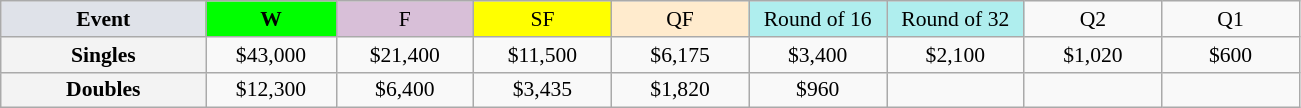<table class=wikitable style=font-size:90%;text-align:center>
<tr>
<td width=130 bgcolor=dfe2e9><strong>Event</strong></td>
<td width=80 bgcolor=lime><strong>W</strong></td>
<td width=85 bgcolor=thistle>F</td>
<td width=85 bgcolor=ffff00>SF</td>
<td width=85 bgcolor=ffebcd>QF</td>
<td width=85 bgcolor=afeeee>Round of 16</td>
<td width=85 bgcolor=afeeee>Round of 32</td>
<td width=85>Q2</td>
<td width=85>Q1</td>
</tr>
<tr>
<th style=background:#f3f3f3>Singles</th>
<td>$43,000</td>
<td>$21,400</td>
<td>$11,500</td>
<td>$6,175</td>
<td>$3,400</td>
<td>$2,100</td>
<td>$1,020</td>
<td>$600</td>
</tr>
<tr>
<th style=background:#f3f3f3>Doubles</th>
<td>$12,300</td>
<td>$6,400</td>
<td>$3,435</td>
<td>$1,820</td>
<td>$960</td>
<td></td>
<td></td>
<td></td>
</tr>
</table>
